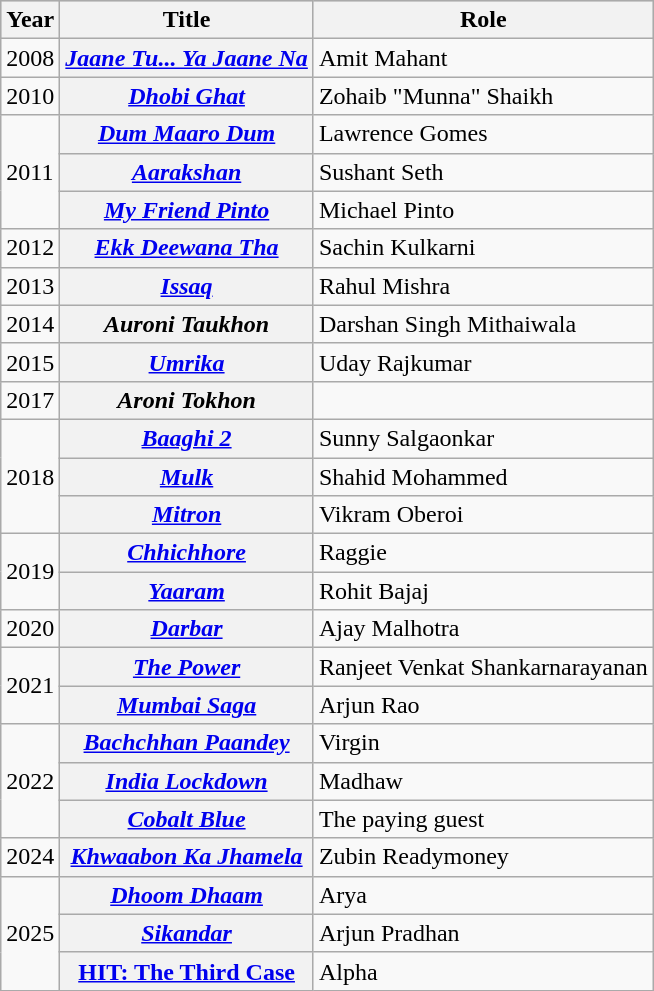<table class="wikitable sortable plainrowheaders">
<tr style="background:#ccc; text-align:center;">
<th scope="col">Year</th>
<th scope="col">Title</th>
<th scope="col">Role</th>
</tr>
<tr>
<td>2008</td>
<th scope="row"><em><a href='#'>Jaane Tu... Ya Jaane Na</a></em></th>
<td>Amit Mahant</td>
</tr>
<tr>
<td>2010</td>
<th scope="row"><em><a href='#'>Dhobi Ghat</a></em></th>
<td>Zohaib "Munna" Shaikh</td>
</tr>
<tr>
<td rowspan="3">2011</td>
<th scope="row"><em><a href='#'>Dum Maaro Dum</a></em></th>
<td>Lawrence Gomes</td>
</tr>
<tr>
<th scope="row"><em><a href='#'>Aarakshan</a></em></th>
<td>Sushant Seth</td>
</tr>
<tr>
<th scope="row"><em><a href='#'>My Friend Pinto</a></em></th>
<td>Michael Pinto</td>
</tr>
<tr>
<td>2012</td>
<th scope="row"><em><a href='#'>Ekk Deewana Tha</a></em></th>
<td>Sachin Kulkarni</td>
</tr>
<tr>
<td>2013</td>
<th scope="row"><em><a href='#'>Issaq</a></em></th>
<td>Rahul Mishra</td>
</tr>
<tr>
<td>2014</td>
<th scope="row"><em>Auroni Taukhon</em></th>
<td>Darshan Singh Mithaiwala</td>
</tr>
<tr>
<td>2015</td>
<th scope="row"><em><a href='#'>Umrika</a></em></th>
<td>Uday Rajkumar</td>
</tr>
<tr>
<td>2017</td>
<th scope="row"><em>Aroni Tokhon</em></th>
<td></td>
</tr>
<tr>
<td rowspan="3">2018</td>
<th scope="row"><em><a href='#'>Baaghi 2</a></em></th>
<td>Sunny Salgaonkar</td>
</tr>
<tr>
<th scope="row"><em><a href='#'>Mulk</a></em></th>
<td>Shahid Mohammed</td>
</tr>
<tr>
<th scope="row"><em><a href='#'>Mitron</a></em></th>
<td>Vikram Oberoi</td>
</tr>
<tr>
<td rowspan="2">2019</td>
<th scope="row"><em><a href='#'>Chhichhore</a></em></th>
<td>Raggie</td>
</tr>
<tr>
<th scope="row"><em><a href='#'>Yaaram</a></em></th>
<td>Rohit Bajaj</td>
</tr>
<tr>
<td>2020</td>
<th scope="row"><em><a href='#'>Darbar</a></em></th>
<td>Ajay Malhotra</td>
</tr>
<tr>
<td rowspan="2">2021</td>
<th scope="row"><em><a href='#'>The Power</a></em></th>
<td>Ranjeet Venkat Shankarnarayanan</td>
</tr>
<tr>
<th scope="row"><em><a href='#'>Mumbai Saga</a></em></th>
<td>Arjun Rao</td>
</tr>
<tr>
<td rowspan="3">2022</td>
<th scope="row"><em><a href='#'>Bachchhan Paandey</a></em></th>
<td>Virgin</td>
</tr>
<tr>
<th scope="row"><em><a href='#'>India Lockdown</a></em></th>
<td>Madhaw</td>
</tr>
<tr>
<th scope="row"><em><a href='#'>Cobalt Blue</a></em></th>
<td>The paying guest</td>
</tr>
<tr>
<td>2024</td>
<th scope="row"><em><a href='#'>Khwaabon Ka Jhamela</a></em></th>
<td>Zubin Readymoney</td>
</tr>
<tr>
<td rowspan="3">2025</td>
<th scope="row"><em><a href='#'>Dhoom Dhaam</a></em></th>
<td>Arya</td>
</tr>
<tr>
<th scope="row"><em><a href='#'>Sikandar</a></th>
<td>Arjun Pradhan</td>
</tr>
<tr>
<th scope="row"></em><a href='#'>HIT: The Third Case</a><em></th>
<td>Alpha</td>
</tr>
</table>
